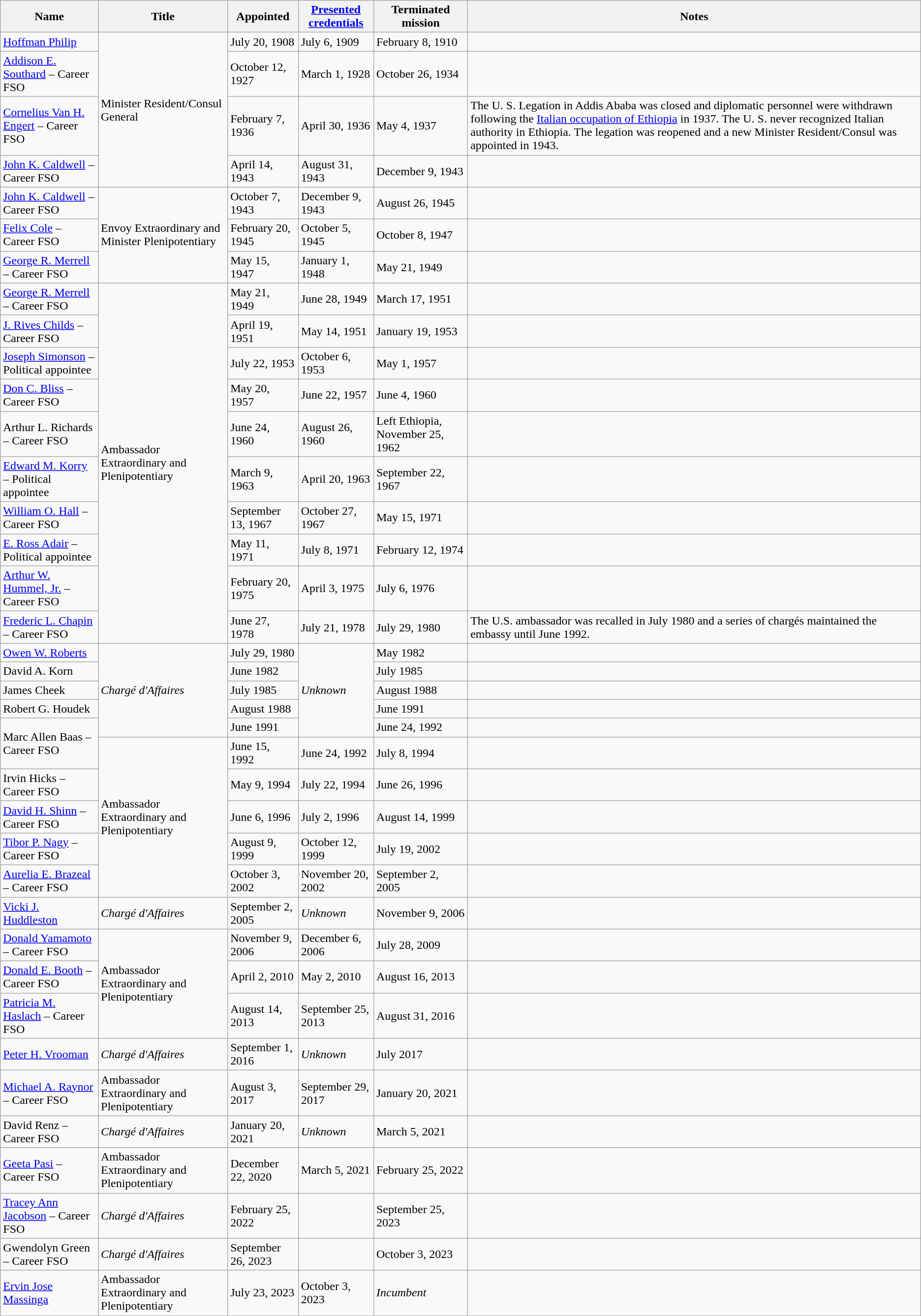<table class="wikitable">
<tr>
<th>Name</th>
<th>Title</th>
<th>Appointed</th>
<th><a href='#'>Presented credentials</a></th>
<th>Terminated mission</th>
<th>Notes</th>
</tr>
<tr>
<td><a href='#'>Hoffman Philip</a></td>
<td rowspan="4">Minister Resident/Consul General</td>
<td>July 20, 1908</td>
<td>July 6, 1909</td>
<td>February 8, 1910</td>
<td></td>
</tr>
<tr>
<td><a href='#'>Addison E. Southard</a> – Career FSO</td>
<td>October 12, 1927</td>
<td>March 1, 1928</td>
<td>October 26, 1934</td>
<td></td>
</tr>
<tr>
<td><a href='#'>Cornelius Van H. Engert</a> – Career FSO</td>
<td>February 7, 1936</td>
<td>April 30, 1936</td>
<td>May 4, 1937</td>
<td>The U. S. Legation in Addis Ababa was closed and diplomatic personnel were withdrawn following the <a href='#'>Italian occupation of Ethiopia</a> in 1937. The U. S. never recognized Italian authority in Ethiopia. The legation was reopened and a new Minister Resident/Consul was appointed in 1943.</td>
</tr>
<tr>
<td><a href='#'>John K. Caldwell</a> – Career FSO</td>
<td>April 14, 1943</td>
<td>August 31, 1943</td>
<td>December 9, 1943</td>
<td></td>
</tr>
<tr>
<td><a href='#'>John K. Caldwell</a> – Career FSO</td>
<td rowspan="3">Envoy Extraordinary and Minister Plenipotentiary</td>
<td>October 7, 1943</td>
<td>December 9, 1943</td>
<td>August 26, 1945</td>
<td></td>
</tr>
<tr>
<td><a href='#'>Felix Cole</a> – Career FSO</td>
<td>February 20, 1945</td>
<td>October 5, 1945</td>
<td>October 8, 1947</td>
<td></td>
</tr>
<tr>
<td><a href='#'>George R. Merrell</a> – Career FSO</td>
<td>May 15, 1947</td>
<td>January 1, 1948</td>
<td>May 21, 1949</td>
<td></td>
</tr>
<tr>
<td><a href='#'>George R. Merrell</a> – Career FSO</td>
<td rowspan="10">Ambassador Extraordinary and Plenipotentiary</td>
<td>May 21, 1949</td>
<td>June 28, 1949</td>
<td>March 17, 1951</td>
<td></td>
</tr>
<tr>
<td><a href='#'>J. Rives Childs</a> – Career FSO</td>
<td>April 19, 1951</td>
<td>May 14, 1951</td>
<td>January 19, 1953</td>
<td></td>
</tr>
<tr>
<td><a href='#'>Joseph Simonson</a> – Political appointee</td>
<td>July 22, 1953</td>
<td>October 6, 1953</td>
<td>May 1, 1957</td>
<td></td>
</tr>
<tr>
<td><a href='#'>Don C. Bliss</a> – Career FSO</td>
<td>May 20, 1957</td>
<td>June 22, 1957</td>
<td>June 4, 1960</td>
<td></td>
</tr>
<tr>
<td>Arthur L. Richards – Career FSO</td>
<td>June 24, 1960</td>
<td>August 26, 1960</td>
<td>Left Ethiopia, November 25, 1962</td>
<td></td>
</tr>
<tr>
<td><a href='#'>Edward M. Korry</a> – Political appointee</td>
<td>March 9, 1963</td>
<td>April 20, 1963</td>
<td>September 22, 1967</td>
<td></td>
</tr>
<tr>
<td><a href='#'>William O. Hall</a> – Career FSO</td>
<td>September 13, 1967</td>
<td>October 27, 1967</td>
<td>May 15, 1971</td>
<td></td>
</tr>
<tr>
<td><a href='#'>E. Ross Adair</a> – Political appointee</td>
<td>May 11, 1971</td>
<td>July 8, 1971</td>
<td>February 12, 1974</td>
<td></td>
</tr>
<tr>
<td><a href='#'>Arthur W. Hummel, Jr.</a> – Career FSO</td>
<td>February 20, 1975</td>
<td>April 3, 1975</td>
<td>July 6, 1976</td>
<td></td>
</tr>
<tr>
<td><a href='#'>Frederic L. Chapin</a> – Career FSO</td>
<td>June 27, 1978</td>
<td>July 21, 1978</td>
<td>July 29, 1980</td>
<td>The U.S. ambassador was recalled in July 1980 and a series of chargés maintained the embassy until June 1992.</td>
</tr>
<tr>
<td><a href='#'>Owen W. Roberts</a></td>
<td rowspan="5"><em>Chargé d'Affaires</em></td>
<td>July 29, 1980</td>
<td rowspan="5"><em>Unknown</em></td>
<td>May 1982</td>
<td></td>
</tr>
<tr>
<td>David A. Korn</td>
<td>June 1982</td>
<td>July 1985</td>
<td></td>
</tr>
<tr>
<td>James Cheek</td>
<td>July 1985</td>
<td>August 1988</td>
<td></td>
</tr>
<tr>
<td>Robert G. Houdek</td>
<td>August 1988</td>
<td>June 1991</td>
<td></td>
</tr>
<tr>
<td rowspan="2">Marc Allen Baas – Career FSO</td>
<td>June 1991</td>
<td>June 24, 1992</td>
<td></td>
</tr>
<tr>
<td rowspan="5">Ambassador Extraordinary and Plenipotentiary</td>
<td>June 15, 1992</td>
<td>June 24, 1992</td>
<td>July 8, 1994</td>
<td></td>
</tr>
<tr>
<td>Irvin Hicks – Career FSO</td>
<td>May 9, 1994</td>
<td>July 22, 1994</td>
<td>June 26, 1996</td>
<td></td>
</tr>
<tr>
<td><a href='#'>David H. Shinn</a> – Career FSO</td>
<td>June 6, 1996</td>
<td>July 2, 1996</td>
<td>August 14, 1999</td>
<td></td>
</tr>
<tr>
<td><a href='#'>Tibor P. Nagy</a> – Career FSO</td>
<td>August 9, 1999</td>
<td>October 12, 1999</td>
<td>July 19, 2002</td>
<td></td>
</tr>
<tr>
<td><a href='#'>Aurelia E. Brazeal</a> – Career FSO</td>
<td>October 3, 2002</td>
<td>November 20, 2002</td>
<td>September 2, 2005</td>
<td></td>
</tr>
<tr>
<td><a href='#'>Vicki J. Huddleston</a></td>
<td><em>Chargé d'Affaires</em></td>
<td>September 2, 2005</td>
<td><em>Unknown</em></td>
<td>November 9, 2006</td>
<td></td>
</tr>
<tr>
<td><a href='#'>Donald Yamamoto</a> – Career FSO</td>
<td rowspan="3">Ambassador Extraordinary and Plenipotentiary</td>
<td>November 9, 2006</td>
<td>December 6, 2006</td>
<td>July 28, 2009</td>
<td></td>
</tr>
<tr>
<td><a href='#'>Donald E. Booth</a> – Career FSO</td>
<td>April 2, 2010</td>
<td>May 2, 2010</td>
<td>August 16, 2013</td>
<td></td>
</tr>
<tr>
<td><a href='#'>Patricia M. Haslach</a> – Career FSO</td>
<td>August 14, 2013</td>
<td>September 25, 2013</td>
<td>August 31, 2016</td>
<td></td>
</tr>
<tr>
<td><a href='#'>Peter H. Vrooman</a></td>
<td><em>Chargé d'Affaires</em></td>
<td>September 1, 2016</td>
<td><em>Unknown</em></td>
<td>July 2017</td>
<td></td>
</tr>
<tr>
<td><a href='#'>Michael A. Raynor</a> – Career FSO</td>
<td>Ambassador Extraordinary and Plenipotentiary</td>
<td>August 3, 2017</td>
<td>September 29, 2017</td>
<td>January 20, 2021</td>
<td></td>
</tr>
<tr>
<td>David Renz – Career FSO</td>
<td><em>Chargé d'Affaires</em></td>
<td>January 20, 2021</td>
<td><em>Unknown</em></td>
<td>March 5, 2021</td>
<td></td>
</tr>
<tr>
<td><a href='#'>Geeta Pasi</a> – Career FSO</td>
<td>Ambassador Extraordinary and Plenipotentiary</td>
<td>December 22, 2020</td>
<td>March 5, 2021</td>
<td>February 25, 2022</td>
<td></td>
</tr>
<tr>
<td><a href='#'>Tracey Ann Jacobson</a> – Career FSO</td>
<td><em>Chargé d'Affaires</em></td>
<td>February 25, 2022</td>
<td></td>
<td>September 25, 2023</td>
<td></td>
</tr>
<tr>
<td>Gwendolyn Green – Career FSO</td>
<td><em>Chargé d'Affaires</em></td>
<td>September 26, 2023</td>
<td></td>
<td>October 3, 2023</td>
<td></td>
</tr>
<tr>
<td><a href='#'>Ervin Jose Massinga</a></td>
<td>Ambassador Extraordinary and Plenipotentiary</td>
<td>July 23, 2023</td>
<td>October 3, 2023</td>
<td><em>Incumbent</em></td>
<td></td>
</tr>
</table>
